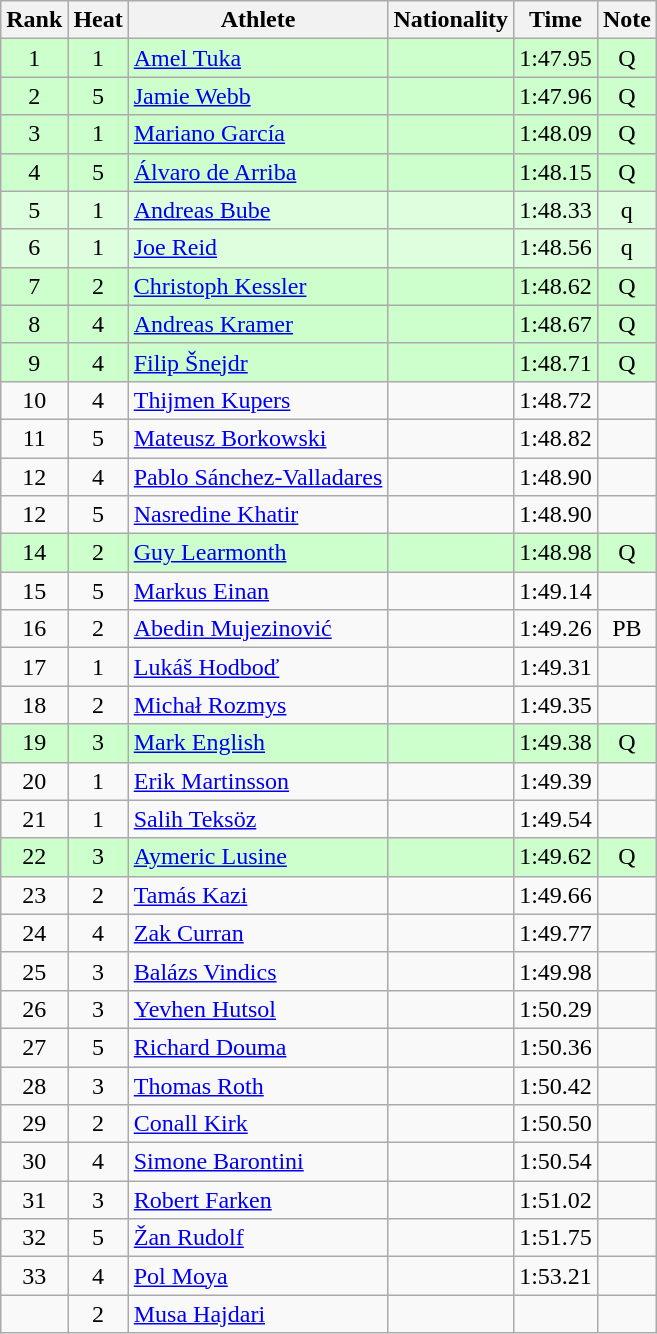<table class="wikitable sortable" style="text-align:center">
<tr>
<th>Rank</th>
<th>Heat</th>
<th>Athlete</th>
<th>Nationality</th>
<th>Time</th>
<th>Note</th>
</tr>
<tr bgcolor=ccffcc>
<td>1</td>
<td>1</td>
<td align=left><a href='#'>Amel Tuka</a></td>
<td align=left></td>
<td>1:47.95</td>
<td>Q</td>
</tr>
<tr bgcolor=ccffcc>
<td>2</td>
<td>5</td>
<td align=left><a href='#'>Jamie Webb</a></td>
<td align=left></td>
<td>1:47.96</td>
<td>Q</td>
</tr>
<tr bgcolor=ccffcc>
<td>3</td>
<td>1</td>
<td align=left><a href='#'>Mariano García</a></td>
<td align=left></td>
<td>1:48.09</td>
<td>Q</td>
</tr>
<tr bgcolor=ccffcc>
<td>4</td>
<td>5</td>
<td align=left><a href='#'>Álvaro de Arriba</a></td>
<td align=left></td>
<td>1:48.15</td>
<td>Q</td>
</tr>
<tr bgcolor=ddffdd>
<td>5</td>
<td>1</td>
<td align=left><a href='#'>Andreas Bube</a></td>
<td align=left></td>
<td>1:48.33</td>
<td>q</td>
</tr>
<tr bgcolor=ddffdd>
<td>6</td>
<td>1</td>
<td align=left><a href='#'>Joe Reid</a></td>
<td align=left></td>
<td>1:48.56</td>
<td>q</td>
</tr>
<tr bgcolor=ccffcc>
<td>7</td>
<td>2</td>
<td align=left><a href='#'>Christoph Kessler</a></td>
<td align=left></td>
<td>1:48.62</td>
<td>Q</td>
</tr>
<tr bgcolor=ccffcc>
<td>8</td>
<td>4</td>
<td align=left><a href='#'>Andreas Kramer</a></td>
<td align=left></td>
<td>1:48.67</td>
<td>Q</td>
</tr>
<tr bgcolor=ccffcc>
<td>9</td>
<td>4</td>
<td align=left><a href='#'>Filip Šnejdr</a></td>
<td align=left></td>
<td>1:48.71</td>
<td>Q</td>
</tr>
<tr>
<td>10</td>
<td>4</td>
<td align=left><a href='#'>Thijmen Kupers</a></td>
<td align=left></td>
<td>1:48.72</td>
<td></td>
</tr>
<tr>
<td>11</td>
<td>5</td>
<td align=left><a href='#'>Mateusz Borkowski</a></td>
<td align=left></td>
<td>1:48.82</td>
<td></td>
</tr>
<tr>
<td>12</td>
<td>4</td>
<td align=left><a href='#'>Pablo Sánchez-Valladares</a></td>
<td align=left></td>
<td>1:48.90</td>
<td></td>
</tr>
<tr>
<td>12</td>
<td>5</td>
<td align=left><a href='#'>Nasredine Khatir</a></td>
<td align=left></td>
<td>1:48.90</td>
<td></td>
</tr>
<tr bgcolor=ccffcc>
<td>14</td>
<td>2</td>
<td align=left><a href='#'>Guy Learmonth</a></td>
<td align=left></td>
<td>1:48.98</td>
<td>Q</td>
</tr>
<tr>
<td>15</td>
<td>5</td>
<td align=left><a href='#'>Markus Einan</a></td>
<td align=left></td>
<td>1:49.14</td>
<td></td>
</tr>
<tr>
<td>16</td>
<td>2</td>
<td align=left><a href='#'>Abedin Mujezinović</a></td>
<td align=left></td>
<td>1:49.26</td>
<td>PB</td>
</tr>
<tr>
<td>17</td>
<td>1</td>
<td align=left><a href='#'>Lukáš Hodboď</a></td>
<td align=left></td>
<td>1:49.31</td>
<td></td>
</tr>
<tr>
<td>18</td>
<td>2</td>
<td align=left><a href='#'>Michał Rozmys</a></td>
<td align=left></td>
<td>1:49.35</td>
<td></td>
</tr>
<tr bgcolor=ccffcc>
<td>19</td>
<td>3</td>
<td align=left><a href='#'>Mark English</a></td>
<td align=left></td>
<td>1:49.38</td>
<td>Q</td>
</tr>
<tr>
<td>20</td>
<td>1</td>
<td align=left><a href='#'>Erik Martinsson</a></td>
<td align=left></td>
<td>1:49.39</td>
<td></td>
</tr>
<tr>
<td>21</td>
<td>1</td>
<td align=left><a href='#'>Salih Teksöz</a></td>
<td align=left></td>
<td>1:49.54</td>
<td></td>
</tr>
<tr bgcolor=ccffcc>
<td>22</td>
<td>3</td>
<td align=left><a href='#'>Aymeric Lusine</a></td>
<td align=left></td>
<td>1:49.62</td>
<td>Q</td>
</tr>
<tr>
<td>23</td>
<td>2</td>
<td align=left><a href='#'>Tamás Kazi</a></td>
<td align=left></td>
<td>1:49.66</td>
<td></td>
</tr>
<tr>
<td>24</td>
<td>4</td>
<td align=left><a href='#'>Zak Curran</a></td>
<td align=left></td>
<td>1:49.77</td>
<td></td>
</tr>
<tr>
<td>25</td>
<td>3</td>
<td align=left><a href='#'>Balázs Vindics</a></td>
<td align=left></td>
<td>1:49.98</td>
<td></td>
</tr>
<tr>
<td>26</td>
<td>3</td>
<td align=left><a href='#'>Yevhen Hutsol</a></td>
<td align=left></td>
<td>1:50.29</td>
<td></td>
</tr>
<tr>
<td>27</td>
<td>5</td>
<td align=left><a href='#'>Richard Douma</a></td>
<td align=left></td>
<td>1:50.36</td>
<td></td>
</tr>
<tr>
<td>28</td>
<td>3</td>
<td align=left><a href='#'>Thomas Roth</a></td>
<td align=left></td>
<td>1:50.42</td>
<td></td>
</tr>
<tr>
<td>29</td>
<td>2</td>
<td align=left><a href='#'>Conall Kirk</a></td>
<td align=left></td>
<td>1:50.50</td>
<td></td>
</tr>
<tr>
<td>30</td>
<td>4</td>
<td align=left><a href='#'>Simone Barontini</a></td>
<td align=left></td>
<td>1:50.54</td>
<td></td>
</tr>
<tr>
<td>31</td>
<td>3</td>
<td align=left><a href='#'>Robert Farken</a></td>
<td align=left></td>
<td>1:51.02</td>
<td></td>
</tr>
<tr>
<td>32</td>
<td>5</td>
<td align=left><a href='#'>Žan Rudolf</a></td>
<td align=left></td>
<td>1:51.75</td>
<td></td>
</tr>
<tr>
<td>33</td>
<td>4</td>
<td align=left><a href='#'>Pol Moya</a></td>
<td align=left></td>
<td>1:53.21</td>
<td></td>
</tr>
<tr>
<td></td>
<td>2</td>
<td align=left><a href='#'>Musa Hajdari</a></td>
<td align=left></td>
<td></td>
<td></td>
</tr>
</table>
